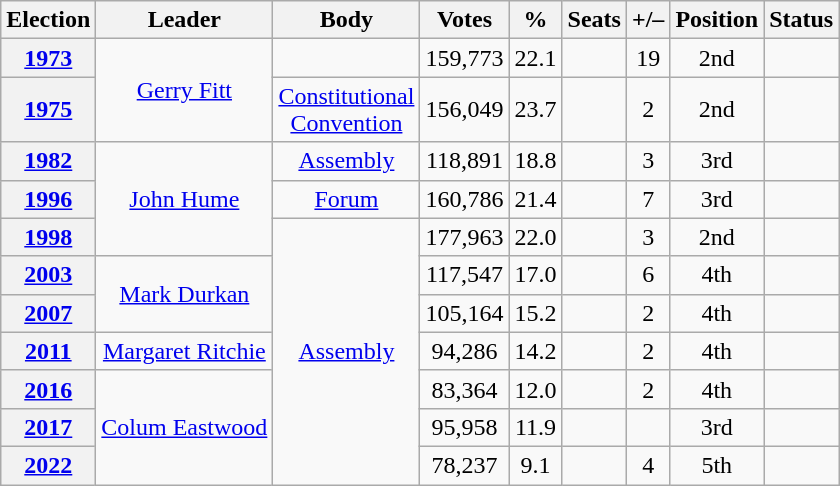<table class="wikitable" style="font-size:97; text-align:center;">
<tr>
<th>Election</th>
<th>Leader</th>
<th>Body</th>
<th>Votes</th>
<th>%</th>
<th>Seats</th>
<th>+/–</th>
<th>Position</th>
<th>Status</th>
</tr>
<tr>
<th><a href='#'>1973</a></th>
<td rowspan="2"><a href='#'>Gerry Fitt</a></td>
<td></td>
<td>159,773</td>
<td>22.1</td>
<td></td>
<td> 19</td>
<td> 2nd</td>
<td></td>
</tr>
<tr>
<th><a href='#'>1975</a></th>
<td><a href='#'>Constitutional<br> Convention</a></td>
<td>156,049</td>
<td>23.7</td>
<td></td>
<td> 2</td>
<td> 2nd</td>
<td></td>
</tr>
<tr>
<th><a href='#'>1982</a></th>
<td rowspan="3"><a href='#'>John Hume</a></td>
<td><a href='#'>Assembly</a></td>
<td>118,891</td>
<td>18.8</td>
<td></td>
<td> 3</td>
<td> 3rd</td>
<td></td>
</tr>
<tr>
<th><a href='#'>1996</a></th>
<td><a href='#'>Forum</a></td>
<td>160,786</td>
<td>21.4</td>
<td></td>
<td> 7</td>
<td> 3rd</td>
<td></td>
</tr>
<tr>
<th><a href='#'>1998</a></th>
<td rowspan=7><a href='#'>Assembly</a></td>
<td>177,963</td>
<td>22.0</td>
<td></td>
<td> 3</td>
<td> 2nd</td>
<td></td>
</tr>
<tr>
<th><a href='#'>2003</a></th>
<td rowspan=2><a href='#'>Mark Durkan</a></td>
<td>117,547</td>
<td>17.0</td>
<td></td>
<td> 6</td>
<td> 4th</td>
<td></td>
</tr>
<tr>
<th><a href='#'>2007</a></th>
<td>105,164</td>
<td>15.2</td>
<td></td>
<td> 2</td>
<td> 4th</td>
<td></td>
</tr>
<tr>
<th><a href='#'>2011</a></th>
<td><a href='#'>Margaret Ritchie</a></td>
<td>94,286</td>
<td>14.2</td>
<td></td>
<td> 2</td>
<td> 4th</td>
<td></td>
</tr>
<tr>
<th><a href='#'>2016</a></th>
<td rowspan="3"><a href='#'>Colum Eastwood</a></td>
<td>83,364</td>
<td>12.0</td>
<td></td>
<td> 2</td>
<td> 4th</td>
<td></td>
</tr>
<tr>
<th><a href='#'>2017</a></th>
<td>95,958</td>
<td>11.9</td>
<td></td>
<td></td>
<td> 3rd</td>
<td></td>
</tr>
<tr>
<th><a href='#'>2022</a></th>
<td>78,237</td>
<td>9.1</td>
<td></td>
<td> 4</td>
<td> 5th</td>
<td></td>
</tr>
</table>
